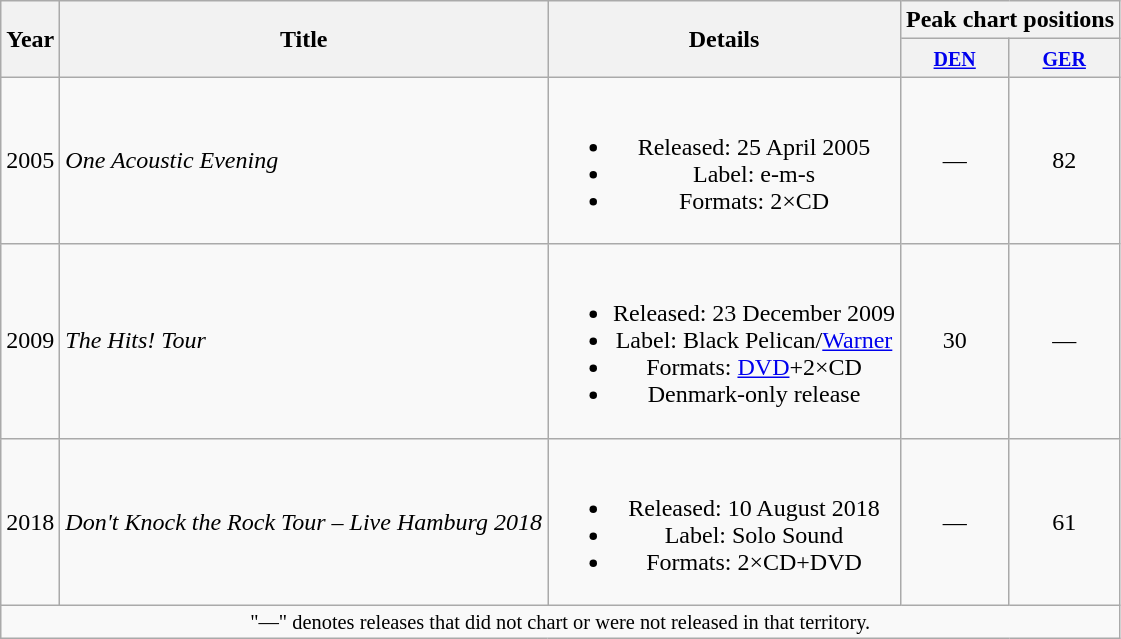<table class="wikitable" style="text-align:center">
<tr>
<th rowspan="2">Year</th>
<th rowspan="2">Title</th>
<th rowspan="2">Details</th>
<th colspan="2">Peak chart positions</th>
</tr>
<tr>
<th><small><a href='#'>DEN</a></small><br></th>
<th><small><a href='#'>GER</a></small><br></th>
</tr>
<tr>
<td>2005</td>
<td align="left"><em>One Acoustic Evening</em></td>
<td><br><ul><li>Released: 25 April 2005</li><li>Label: e-m-s</li><li>Formats: 2×CD</li></ul></td>
<td>—</td>
<td>82</td>
</tr>
<tr>
<td>2009</td>
<td align="left"><em>The Hits! Tour</em></td>
<td><br><ul><li>Released: 23 December 2009</li><li>Label: Black Pelican/<a href='#'>Warner</a></li><li>Formats: <a href='#'>DVD</a>+2×CD</li><li>Denmark-only release</li></ul></td>
<td>30</td>
<td>—</td>
</tr>
<tr>
<td>2018</td>
<td align="left"><em>Don't Knock the Rock Tour – Live Hamburg 2018</em></td>
<td><br><ul><li>Released: 10 August 2018</li><li>Label: Solo Sound</li><li>Formats: 2×CD+DVD</li></ul></td>
<td>—</td>
<td>61</td>
</tr>
<tr>
<td colspan="5" style="font-size:85%">"—" denotes releases that did not chart or were not released in that territory.</td>
</tr>
</table>
